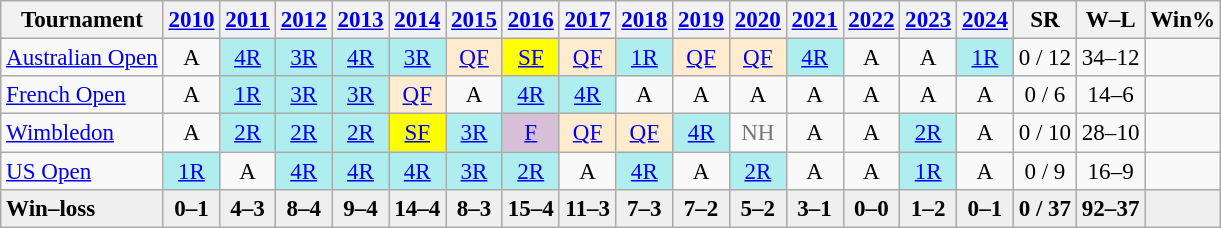<table class=wikitable style=text-align:center;font-size:96%>
<tr>
<th>Tournament</th>
<th><a href='#'>2010</a></th>
<th><a href='#'>2011</a></th>
<th><a href='#'>2012</a></th>
<th><a href='#'>2013</a></th>
<th><a href='#'>2014</a></th>
<th><a href='#'>2015</a></th>
<th><a href='#'>2016</a></th>
<th><a href='#'>2017</a></th>
<th><a href='#'>2018</a></th>
<th><a href='#'>2019</a></th>
<th><a href='#'>2020</a></th>
<th><a href='#'>2021</a></th>
<th><a href='#'>2022</a></th>
<th><a href='#'>2023</a></th>
<th><a href='#'>2024</a></th>
<th>SR</th>
<th>W–L</th>
<th>Win%</th>
</tr>
<tr>
<td align=left><a href='#'>Australian Open</a></td>
<td>A</td>
<td bgcolor=afeeee><a href='#'>4R</a></td>
<td bgcolor=afeeee><a href='#'>3R</a></td>
<td bgcolor=afeeee><a href='#'>4R</a></td>
<td bgcolor=afeeee><a href='#'>3R</a></td>
<td bgcolor=ffebcd><a href='#'>QF</a></td>
<td bgcolor=yellow><a href='#'>SF</a></td>
<td bgcolor=ffebcd><a href='#'>QF</a></td>
<td bgcolor=afeeee><a href='#'>1R</a></td>
<td bgcolor=ffebcd><a href='#'>QF</a></td>
<td bgcolor=ffebcd><a href='#'>QF</a></td>
<td bgcolor=afeeee><a href='#'>4R</a></td>
<td>A</td>
<td>A</td>
<td bgcolor=afeeee><a href='#'>1R</a></td>
<td>0 / 12</td>
<td>34–12</td>
<td></td>
</tr>
<tr>
<td align=left><a href='#'>French Open</a></td>
<td>A</td>
<td bgcolor=afeeee><a href='#'>1R</a></td>
<td bgcolor=afeeee><a href='#'>3R</a></td>
<td bgcolor=afeeee><a href='#'>3R</a></td>
<td bgcolor=ffebcd><a href='#'>QF</a></td>
<td>A</td>
<td bgcolor=afeeee><a href='#'>4R</a></td>
<td bgcolor=afeeee><a href='#'>4R</a></td>
<td>A</td>
<td>A</td>
<td>A</td>
<td>A</td>
<td>A</td>
<td>A</td>
<td>A</td>
<td>0 / 6</td>
<td>14–6</td>
<td></td>
</tr>
<tr>
<td align=left><a href='#'>Wimbledon</a></td>
<td>A</td>
<td bgcolor=afeeee><a href='#'>2R</a></td>
<td bgcolor=afeeee><a href='#'>2R</a></td>
<td bgcolor=afeeee><a href='#'>2R</a></td>
<td bgcolor=yellow><a href='#'>SF</a></td>
<td bgcolor=afeeee><a href='#'>3R</a></td>
<td bgcolor=thistle><a href='#'>F</a></td>
<td bgcolor=ffebcd><a href='#'>QF</a></td>
<td bgcolor=ffebcd><a href='#'>QF</a></td>
<td bgcolor=afeeee><a href='#'>4R</a></td>
<td style=color:#767676>NH</td>
<td>A</td>
<td>A</td>
<td bgcolor=afeeee><a href='#'>2R</a></td>
<td>A</td>
<td>0 / 10</td>
<td>28–10</td>
<td></td>
</tr>
<tr>
<td align=left><a href='#'>US Open</a></td>
<td bgcolor=afeeee><a href='#'>1R</a></td>
<td>A</td>
<td bgcolor=afeeee><a href='#'>4R</a></td>
<td bgcolor=afeeee><a href='#'>4R</a></td>
<td bgcolor=afeeee><a href='#'>4R</a></td>
<td bgcolor=afeeee><a href='#'>3R</a></td>
<td bgcolor=afeeee><a href='#'>2R</a></td>
<td>A</td>
<td bgcolor=afeeee><a href='#'>4R</a></td>
<td>A</td>
<td bgcolor=afeeee><a href='#'>2R</a></td>
<td>A</td>
<td>A</td>
<td bgcolor=afeeee><a href='#'>1R</a></td>
<td>A</td>
<td>0 / 9</td>
<td>16–9</td>
<td></td>
</tr>
<tr style=font-weight:bold;background:#efefef>
<td style=text-align:left>Win–loss</td>
<td>0–1</td>
<td>4–3</td>
<td>8–4</td>
<td>9–4</td>
<td>14–4</td>
<td>8–3</td>
<td>15–4</td>
<td>11–3</td>
<td>7–3</td>
<td>7–2</td>
<td>5–2</td>
<td>3–1</td>
<td>0–0</td>
<td>1–2</td>
<td>0–1</td>
<td>0 / 37</td>
<td>92–37</td>
<td></td>
</tr>
</table>
